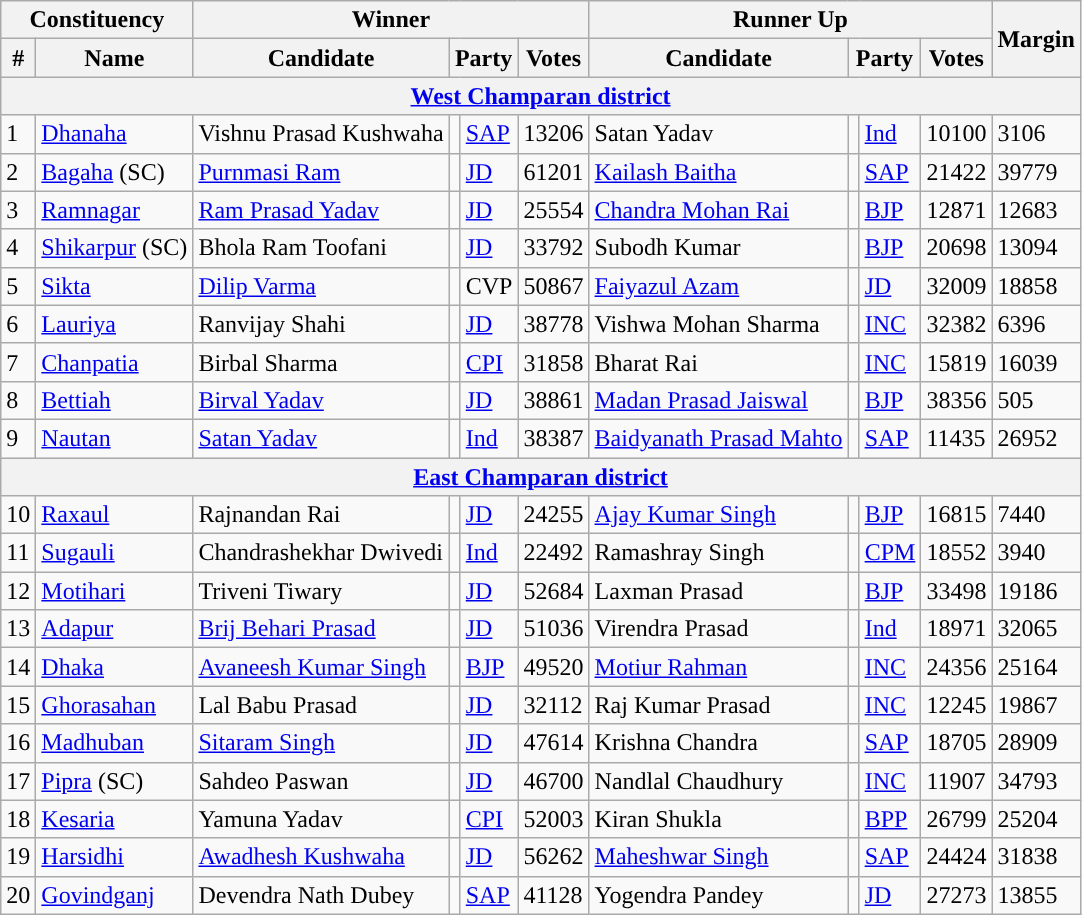<table class="wikitable sortable">
<tr>
<th colspan="2">Constituency</th>
<th colspan="4">Winner</th>
<th colspan="4">Runner Up</th>
<th rowspan="2">Margin</th>
</tr>
<tr>
<th>#</th>
<th>Name</th>
<th>Candidate</th>
<th colspan="2">Party</th>
<th>Votes</th>
<th>Candidate</th>
<th colspan="2">Party</th>
<th>Votes</th>
</tr>
<tr>
<th colspan="11"><a href='#'>West Champaran district</a></th>
</tr>
<tr>
<td>1</td>
<td><a href='#'>Dhanaha</a></td>
<td>Vishnu Prasad Kushwaha</td>
<td style="background-color: "></td>
<td><a href='#'>SAP</a></td>
<td>13206</td>
<td>Satan Yadav</td>
<td style="background-color: "></td>
<td><a href='#'>Ind</a></td>
<td>10100</td>
<td>3106</td>
</tr>
<tr>
<td>2</td>
<td><a href='#'>Bagaha</a> (SC)</td>
<td><a href='#'>Purnmasi Ram</a></td>
<td style="background-color: "></td>
<td><a href='#'>JD</a></td>
<td>61201</td>
<td><a href='#'>Kailash Baitha</a></td>
<td style="background-color: "></td>
<td><a href='#'>SAP</a></td>
<td>21422</td>
<td>39779</td>
</tr>
<tr>
<td>3</td>
<td><a href='#'>Ramnagar</a></td>
<td><a href='#'>Ram Prasad Yadav</a></td>
<td style="background-color: "></td>
<td><a href='#'>JD</a></td>
<td>25554</td>
<td><a href='#'>Chandra Mohan Rai</a></td>
<td style="background-color: "></td>
<td><a href='#'>BJP</a></td>
<td>12871</td>
<td>12683</td>
</tr>
<tr>
<td>4</td>
<td><a href='#'>Shikarpur</a> (SC)</td>
<td>Bhola Ram Toofani</td>
<td style="background-color: "></td>
<td><a href='#'>JD</a></td>
<td>33792</td>
<td>Subodh Kumar</td>
<td style="background-color: "></td>
<td><a href='#'>BJP</a></td>
<td>20698</td>
<td>13094</td>
</tr>
<tr>
<td>5</td>
<td><a href='#'>Sikta</a></td>
<td><a href='#'>Dilip Varma</a></td>
<td style="background-color: "></td>
<td>CVP</td>
<td>50867</td>
<td><a href='#'>Faiyazul Azam</a></td>
<td style="background-color: "></td>
<td><a href='#'>JD</a></td>
<td>32009</td>
<td>18858</td>
</tr>
<tr>
<td>6</td>
<td><a href='#'>Lauriya</a></td>
<td>Ranvijay Shahi</td>
<td style="background-color: "></td>
<td><a href='#'>JD</a></td>
<td>38778</td>
<td>Vishwa Mohan Sharma</td>
<td style="background-color: "></td>
<td><a href='#'>INC</a></td>
<td>32382</td>
<td>6396</td>
</tr>
<tr>
<td>7</td>
<td><a href='#'>Chanpatia</a></td>
<td>Birbal Sharma</td>
<td style="background-color: "></td>
<td><a href='#'>CPI</a></td>
<td>31858</td>
<td>Bharat Rai</td>
<td style="background-color: "></td>
<td><a href='#'>INC</a></td>
<td>15819</td>
<td>16039</td>
</tr>
<tr>
<td>8</td>
<td><a href='#'>Bettiah</a></td>
<td><a href='#'>Birval Yadav</a></td>
<td style="background-color: "></td>
<td><a href='#'>JD</a></td>
<td>38861</td>
<td><a href='#'>Madan Prasad Jaiswal</a></td>
<td style="background-color: "></td>
<td><a href='#'>BJP</a></td>
<td>38356</td>
<td>505</td>
</tr>
<tr>
<td>9</td>
<td><a href='#'>Nautan</a></td>
<td><a href='#'>Satan Yadav</a></td>
<td style="background-color: "></td>
<td><a href='#'>Ind</a></td>
<td>38387</td>
<td><a href='#'>Baidyanath Prasad Mahto</a></td>
<td style="background-color: "></td>
<td><a href='#'>SAP</a></td>
<td>11435</td>
<td>26952</td>
</tr>
<tr>
<th colspan="11"><a href='#'>East Champaran district</a></th>
</tr>
<tr>
<td>10</td>
<td><a href='#'>Raxaul</a></td>
<td>Rajnandan Rai</td>
<td style="background-color: "></td>
<td><a href='#'>JD</a></td>
<td>24255</td>
<td><a href='#'>Ajay Kumar Singh</a></td>
<td style="background-color: "></td>
<td><a href='#'>BJP</a></td>
<td>16815</td>
<td>7440</td>
</tr>
<tr>
<td>11</td>
<td><a href='#'>Sugauli</a></td>
<td>Chandrashekhar Dwivedi</td>
<td style="background-color: "></td>
<td><a href='#'>Ind</a></td>
<td>22492</td>
<td>Ramashray Singh</td>
<td style="background-color: "></td>
<td><a href='#'>CPM</a></td>
<td>18552</td>
<td>3940</td>
</tr>
<tr>
<td>12</td>
<td><a href='#'>Motihari</a></td>
<td>Triveni Tiwary</td>
<td style="background-color: "></td>
<td><a href='#'>JD</a></td>
<td>52684</td>
<td>Laxman Prasad</td>
<td style="background-color: "></td>
<td><a href='#'>BJP</a></td>
<td>33498</td>
<td>19186</td>
</tr>
<tr>
<td>13</td>
<td><a href='#'>Adapur</a></td>
<td><a href='#'>Brij Behari Prasad</a></td>
<td style="background-color: "></td>
<td><a href='#'>JD</a></td>
<td>51036</td>
<td>Virendra Prasad</td>
<td style="background-color: "></td>
<td><a href='#'>Ind</a></td>
<td>18971</td>
<td>32065</td>
</tr>
<tr>
<td>14</td>
<td><a href='#'>Dhaka</a></td>
<td><a href='#'>Avaneesh Kumar Singh</a></td>
<td style="background-color: "></td>
<td><a href='#'>BJP</a></td>
<td>49520</td>
<td><a href='#'>Motiur Rahman</a></td>
<td style="background-color: "></td>
<td><a href='#'>INC</a></td>
<td>24356</td>
<td>25164</td>
</tr>
<tr>
<td>15</td>
<td><a href='#'>Ghorasahan</a></td>
<td>Lal Babu Prasad</td>
<td style="background-color: "></td>
<td><a href='#'>JD</a></td>
<td>32112</td>
<td>Raj Kumar Prasad</td>
<td style="background-color: "></td>
<td><a href='#'>INC</a></td>
<td>12245</td>
<td>19867</td>
</tr>
<tr>
<td>16</td>
<td><a href='#'>Madhuban</a></td>
<td><a href='#'>Sitaram Singh</a></td>
<td style="background-color: "></td>
<td><a href='#'>JD</a></td>
<td>47614</td>
<td>Krishna Chandra</td>
<td style="background-color: "></td>
<td><a href='#'>SAP</a></td>
<td>18705</td>
<td>28909</td>
</tr>
<tr>
<td>17</td>
<td><a href='#'>Pipra</a> (SC)</td>
<td>Sahdeo Paswan</td>
<td style="background-color: "></td>
<td><a href='#'>JD</a></td>
<td>46700</td>
<td>Nandlal Chaudhury</td>
<td style="background-color: "></td>
<td><a href='#'>INC</a></td>
<td>11907</td>
<td>34793</td>
</tr>
<tr>
<td>18</td>
<td><a href='#'>Kesaria</a></td>
<td>Yamuna Yadav</td>
<td style="background-color: "></td>
<td><a href='#'>CPI</a></td>
<td>52003</td>
<td>Kiran Shukla</td>
<td style="background-color: "></td>
<td><a href='#'>BPP</a></td>
<td>26799</td>
<td>25204</td>
</tr>
<tr>
<td>19</td>
<td><a href='#'>Harsidhi</a></td>
<td><a href='#'>Awadhesh Kushwaha</a></td>
<td style="background-color: "></td>
<td><a href='#'>JD</a></td>
<td>56262</td>
<td><a href='#'>Maheshwar Singh</a></td>
<td style="background-color: "></td>
<td><a href='#'>SAP</a></td>
<td>24424</td>
<td>31838</td>
</tr>
<tr>
<td>20</td>
<td><a href='#'>Govindganj</a></td>
<td>Devendra Nath Dubey</td>
<td style="background-color: "></td>
<td><a href='#'>SAP</a></td>
<td>41128</td>
<td>Yogendra Pandey</td>
<td style="background-color: "></td>
<td><a href='#'>JD</a></td>
<td>27273</td>
<td>13855</td>
</tr>
</table>
